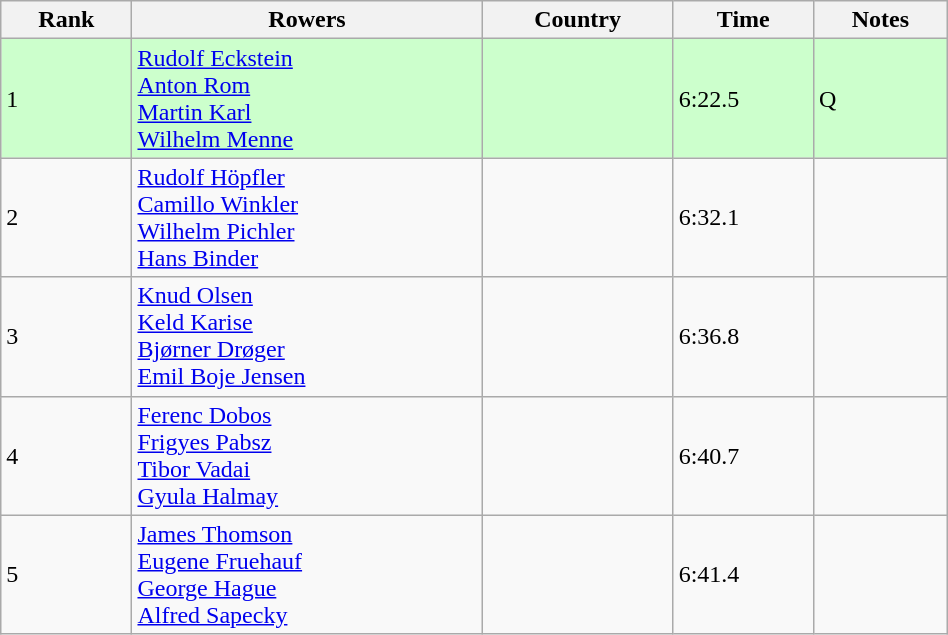<table class="wikitable" width=50%>
<tr>
<th>Rank</th>
<th>Rowers</th>
<th>Country</th>
<th>Time</th>
<th>Notes</th>
</tr>
<tr bgcolor=ccffcc>
<td>1</td>
<td><a href='#'>Rudolf Eckstein</a><br><a href='#'>Anton Rom</a><br><a href='#'>Martin Karl</a><br><a href='#'>Wilhelm Menne</a></td>
<td></td>
<td>6:22.5</td>
<td>Q</td>
</tr>
<tr>
<td>2</td>
<td><a href='#'>Rudolf Höpfler</a><br><a href='#'>Camillo Winkler</a><br><a href='#'>Wilhelm Pichler</a><br><a href='#'>Hans Binder</a></td>
<td></td>
<td>6:32.1</td>
<td></td>
</tr>
<tr>
<td>3</td>
<td><a href='#'>Knud Olsen</a><br><a href='#'>Keld Karise</a><br><a href='#'>Bjørner Drøger</a><br><a href='#'>Emil Boje Jensen</a></td>
<td></td>
<td>6:36.8</td>
<td></td>
</tr>
<tr>
<td>4</td>
<td><a href='#'>Ferenc Dobos</a><br><a href='#'>Frigyes Pabsz</a><br><a href='#'>Tibor Vadai</a><br><a href='#'>Gyula Halmay</a></td>
<td></td>
<td>6:40.7</td>
<td></td>
</tr>
<tr>
<td>5</td>
<td><a href='#'>James Thomson</a><br><a href='#'>Eugene Fruehauf</a><br><a href='#'>George Hague</a><br><a href='#'>Alfred Sapecky</a></td>
<td></td>
<td>6:41.4</td>
<td></td>
</tr>
</table>
